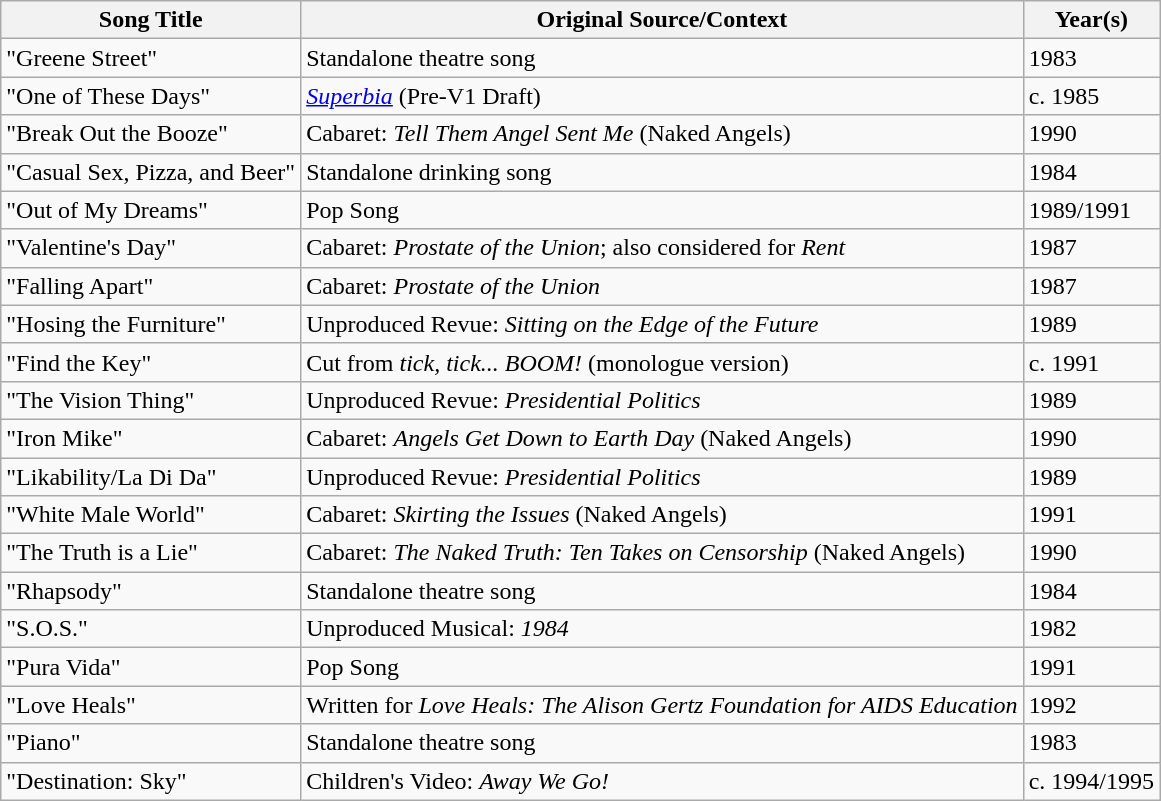<table class="wikitable">
<tr>
<th>Song Title</th>
<th>Original Source/Context</th>
<th>Year(s)</th>
</tr>
<tr>
<td "Greene Street">"Greene Street"</td>
<td Standalone theatre song>Standalone theatre song</td>
<td>1983</td>
</tr>
<tr>
<td "One of These Days">"One of These Days"</td>
<td><a href='#'><em>Superbia</em></a> (Pre-V1 Draft)</td>
<td>c. 1985</td>
</tr>
<tr>
<td "Break Out the Booze">"Break Out the Booze"</td>
<td Cabaret: Tell Them Angel Sent Me (Naked Angels)>Cabaret: <em>Tell Them Angel Sent Me</em> (Naked Angels)</td>
<td>1990</td>
</tr>
<tr>
<td>"Casual Sex, Pizza, and Beer"</td>
<td>Standalone drinking song</td>
<td>1984</td>
</tr>
<tr>
<td "Out of My Dreams">"Out of My Dreams"</td>
<td Unproduced Revue: >Pop Song</td>
<td>1989/1991</td>
</tr>
<tr>
<td "Valentine's Day">"Valentine's Day"</td>
<td Musical Revue: >Cabaret: <em>Prostate of the Union</em>; also considered for <em>Rent</em></td>
<td>1987</td>
</tr>
<tr>
<td>"Falling Apart"</td>
<td>Cabaret: <em>Prostate of the Union</em></td>
<td>1987</td>
</tr>
<tr>
<td "Hosing the Furniture">"Hosing the Furniture"</td>
<td Unproduced Revue: >Unproduced Revue: <em>Sitting on the Edge of the Future</em></td>
<td>1989</td>
</tr>
<tr>
<td "Find the Key">"Find the Key"</td>
<td Cut from >Cut from <em>tick, tick... BOOM!</em> (monologue version)</td>
<td>c. 1991</td>
</tr>
<tr>
<td "The Vision Thing">"The Vision Thing"</td>
<td Unproduced Revue: >Unproduced Revue: <em>Presidential Politics</em></td>
<td>1989</td>
</tr>
<tr>
<td "Iron Mike">"Iron Mike"</td>
<td Cabaret: Angels Get Down to Earth Day (Naked Angels)>Cabaret: <em>Angels Get Down to Earth Day</em> (Naked Angels)</td>
<td>1990</td>
</tr>
<tr>
<td>"Likability/La Di Da"</td>
<td>Unproduced Revue: <em>Presidential Politics</em></td>
<td>1989</td>
</tr>
<tr>
<td "White Male World">"White Male World"</td>
<td Cabaret: Skirting the Issues (Naked Angels)>Cabaret: <em>Skirting the Issues</em> (Naked Angels)</td>
<td>1991</td>
</tr>
<tr>
<td "The Truth Is a Lie">"The Truth is a Lie"</td>
<td Cabaret: The Naked Truth: Ten Takes on Censorship (Naked Angels)>Cabaret: <em>The Naked Truth: Ten Takes on Censorship</em> (Naked Angels)</td>
<td>1990</td>
</tr>
<tr>
<td "Rhapsody">"Rhapsody"</td>
<td Standalone theatre song>Standalone theatre song</td>
<td>1984</td>
</tr>
<tr>
<td "SOS">"S.O.S."</td>
<td Unproduced Musical: >Unproduced Musical: <em>1984</em></td>
<td>1982</td>
</tr>
<tr>
<td>"Pura Vida"</td>
<td>Pop Song</td>
<td>1991</td>
</tr>
<tr>
<td "Love Heals">"Love Heals"</td>
<td Written for Love Heals: The Alison Gertz Foundation AIDS Education>Written for <em>Love Heals: The Alison Gertz Foundation for AIDS Education</em></td>
<td>1992</td>
</tr>
<tr>
<td "Piano">"Piano"</td>
<td Standalone theatre song>Standalone theatre song</td>
<td>1983</td>
</tr>
<tr>
<td "Destination: Sky">"Destination: Sky"</td>
<td Children's Video: >Children's Video: <em>Away We Go!</em></td>
<td>c. 1994/1995</td>
</tr>
</table>
